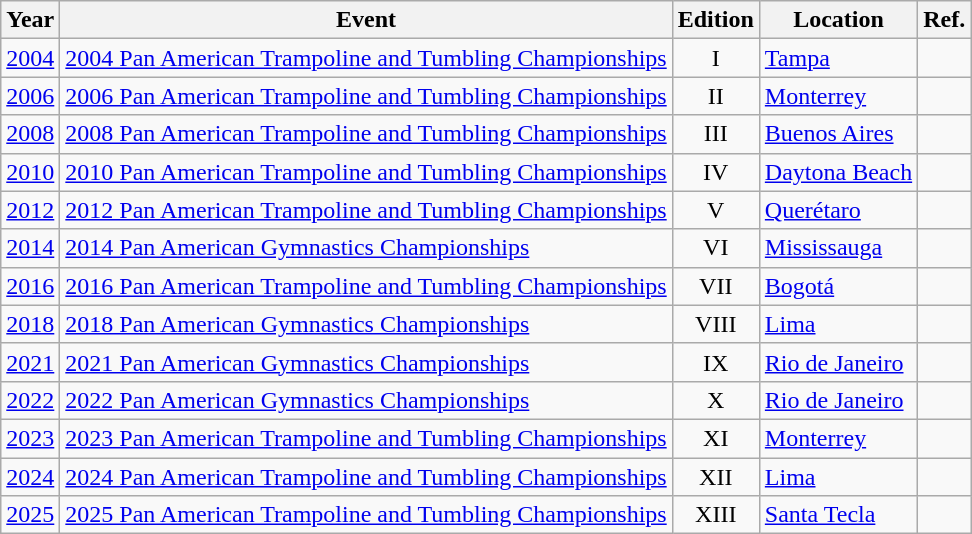<table class="wikitable">
<tr>
<th>Year</th>
<th>Event</th>
<th>Edition</th>
<th>Location</th>
<th>Ref.</th>
</tr>
<tr>
<td><a href='#'>2004</a></td>
<td><a href='#'>2004 Pan American Trampoline and Tumbling Championships</a></td>
<td align=center>I</td>
<td> <a href='#'>Tampa</a></td>
<td></td>
</tr>
<tr>
<td><a href='#'>2006</a></td>
<td><a href='#'>2006 Pan American Trampoline and Tumbling Championships</a></td>
<td align=center>II</td>
<td> <a href='#'>Monterrey</a></td>
<td></td>
</tr>
<tr>
<td><a href='#'>2008</a></td>
<td><a href='#'>2008 Pan American Trampoline and Tumbling Championships</a></td>
<td align=center>III</td>
<td> <a href='#'>Buenos Aires</a></td>
<td></td>
</tr>
<tr>
<td><a href='#'>2010</a></td>
<td><a href='#'>2010 Pan American Trampoline and Tumbling Championships</a></td>
<td align=center>IV</td>
<td> <a href='#'>Daytona Beach</a></td>
<td></td>
</tr>
<tr>
<td><a href='#'>2012</a></td>
<td><a href='#'>2012 Pan American Trampoline and Tumbling Championships</a></td>
<td align=center>V</td>
<td> <a href='#'>Querétaro</a></td>
<td></td>
</tr>
<tr>
<td><a href='#'>2014</a></td>
<td><a href='#'>2014 Pan American Gymnastics Championships</a></td>
<td align=center>VI</td>
<td> <a href='#'>Mississauga</a></td>
<td></td>
</tr>
<tr>
<td><a href='#'>2016</a></td>
<td><a href='#'>2016 Pan American Trampoline and Tumbling Championships</a></td>
<td align=center>VII</td>
<td> <a href='#'>Bogotá</a></td>
<td></td>
</tr>
<tr>
<td><a href='#'>2018</a></td>
<td><a href='#'>2018 Pan American Gymnastics Championships</a></td>
<td align=center>VIII</td>
<td> <a href='#'>Lima</a></td>
<td></td>
</tr>
<tr>
<td><a href='#'>2021</a></td>
<td><a href='#'>2021 Pan American Gymnastics Championships</a></td>
<td align=center>IX</td>
<td> <a href='#'>Rio de Janeiro</a></td>
<td></td>
</tr>
<tr>
<td><a href='#'>2022</a></td>
<td><a href='#'>2022 Pan American Gymnastics Championships</a></td>
<td align=center>X</td>
<td> <a href='#'>Rio de Janeiro</a></td>
<td></td>
</tr>
<tr>
<td><a href='#'>2023</a></td>
<td><a href='#'>2023 Pan American Trampoline and Tumbling Championships</a></td>
<td align=center>XI</td>
<td> <a href='#'>Monterrey</a></td>
<td></td>
</tr>
<tr>
<td><a href='#'>2024</a></td>
<td><a href='#'>2024 Pan American Trampoline and Tumbling Championships</a></td>
<td align=center>XII</td>
<td> <a href='#'>Lima</a></td>
<td></td>
</tr>
<tr>
<td><a href='#'>2025</a></td>
<td><a href='#'>2025 Pan American Trampoline and Tumbling Championships</a></td>
<td align=center>XIII</td>
<td> <a href='#'>Santa Tecla</a></td>
<td></td>
</tr>
</table>
